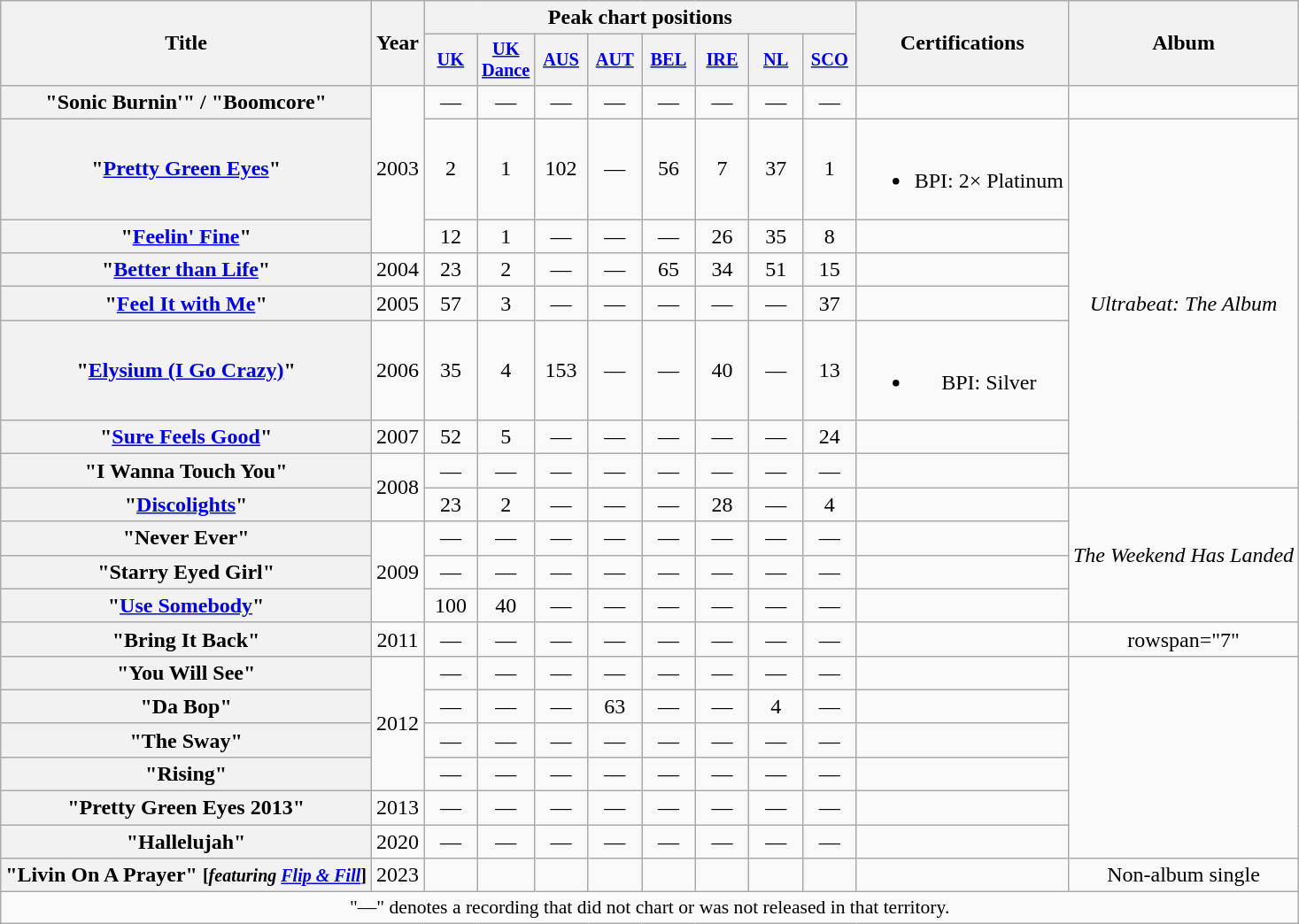<table class="wikitable plainrowheaders" style="text-align:center;">
<tr>
<th scope="col" rowspan="2">Title</th>
<th scope="col" rowspan="2">Year</th>
<th scope="col" colspan="8">Peak chart positions</th>
<th scope="col" rowspan="2">Certifications</th>
<th scope="col" rowspan="2">Album</th>
</tr>
<tr>
<th scope="col" style="width:2.5em;font-size:85%;"><a href='#'>UK</a><br></th>
<th scope="col" style="width:2.5em;font-size:85%;"><a href='#'>UK Dance</a></th>
<th scope="col" style="width:2.5em;font-size:85%;"><a href='#'>AUS</a><br></th>
<th scope="col" style="width:2.5em;font-size:85%;"><a href='#'>AUT</a> <br></th>
<th scope="col" style="width:2.5em;font-size:85%;"><a href='#'>BEL</a> <br></th>
<th scope="col" style="width:2.5em;font-size:85%;"><a href='#'>IRE</a> <br></th>
<th scope="col" style="width:2.5em;font-size:85%;"><a href='#'>NL</a> <br></th>
<th scope="col" style="width:2.5em;font-size:85%;"><a href='#'>SCO</a></th>
</tr>
<tr>
<th scope="row">"Sonic Burnin'" / "Boomcore"</th>
<td rowspan="3">2003</td>
<td>—</td>
<td>—</td>
<td>—</td>
<td>—</td>
<td>—</td>
<td>—</td>
<td>—</td>
<td>—</td>
<td></td>
<td></td>
</tr>
<tr>
<th scope="row">"<a href='#'>Pretty Green Eyes</a>"</th>
<td>2</td>
<td>1</td>
<td>102</td>
<td>—</td>
<td>56</td>
<td>7</td>
<td>37</td>
<td>1</td>
<td><br><ul><li>BPI: 2× Platinum</li></ul></td>
<td rowspan="7"><em>Ultrabeat: The Album</em></td>
</tr>
<tr>
<th scope="row">"<a href='#'>Feelin' Fine</a>"</th>
<td>12</td>
<td>1</td>
<td>—</td>
<td>—</td>
<td>—</td>
<td>26</td>
<td>35</td>
<td>8</td>
<td></td>
</tr>
<tr>
<th scope="row">"<a href='#'>Better than Life</a>"</th>
<td>2004</td>
<td>23</td>
<td>2</td>
<td>—</td>
<td>—</td>
<td>65</td>
<td>34</td>
<td>51</td>
<td>15</td>
<td></td>
</tr>
<tr>
<th scope="row">"<a href='#'>Feel It with Me</a>"</th>
<td>2005</td>
<td>57</td>
<td>3</td>
<td>—</td>
<td>—</td>
<td>—</td>
<td>—</td>
<td>—</td>
<td>37</td>
<td></td>
</tr>
<tr>
<th scope="row">"<a href='#'>Elysium (I Go Crazy)</a>"<br></th>
<td>2006</td>
<td>35</td>
<td>4</td>
<td>153</td>
<td>—</td>
<td>—</td>
<td>40</td>
<td>—</td>
<td>13</td>
<td><br><ul><li>BPI: Silver</li></ul></td>
</tr>
<tr>
<th scope="row">"<a href='#'>Sure Feels Good</a>" <br></th>
<td>2007</td>
<td>52</td>
<td>5</td>
<td>—</td>
<td>—</td>
<td>—</td>
<td>—</td>
<td>—</td>
<td>24</td>
<td></td>
</tr>
<tr>
<th scope="row">"I Wanna Touch You"</th>
<td rowspan="2">2008</td>
<td>—</td>
<td>—</td>
<td>—</td>
<td>—</td>
<td>—</td>
<td>—</td>
<td>—</td>
<td>—</td>
<td></td>
</tr>
<tr>
<th scope="row">"<a href='#'>Discolights</a>" <br></th>
<td>23</td>
<td>2</td>
<td>—</td>
<td>—</td>
<td>—</td>
<td>28</td>
<td>—</td>
<td>4</td>
<td></td>
<td rowspan="4"><em>The Weekend Has Landed</em></td>
</tr>
<tr>
<th scope="row">"Never Ever"</th>
<td rowspan="3">2009</td>
<td>—</td>
<td>—</td>
<td>—</td>
<td>—</td>
<td>—</td>
<td>—</td>
<td>—</td>
<td>—</td>
<td></td>
</tr>
<tr>
<th scope="row">"Starry Eyed Girl"</th>
<td>—</td>
<td>—</td>
<td>—</td>
<td>—</td>
<td>—</td>
<td>—</td>
<td>—</td>
<td>—</td>
<td></td>
</tr>
<tr>
<th scope="row">"<a href='#'>Use Somebody</a>"</th>
<td>100</td>
<td>40</td>
<td>—</td>
<td>—</td>
<td>—</td>
<td>—</td>
<td>—</td>
<td>—</td>
<td></td>
</tr>
<tr>
<th scope="row">"Bring It Back"</th>
<td>2011</td>
<td>—</td>
<td>—</td>
<td>—</td>
<td>—</td>
<td>—</td>
<td>—</td>
<td>—</td>
<td>—</td>
<td></td>
<td>rowspan="7" </td>
</tr>
<tr>
<th scope="row">"You Will See" <br></th>
<td rowspan="4">2012</td>
<td>—</td>
<td>—</td>
<td>—</td>
<td>—</td>
<td>—</td>
<td>—</td>
<td>—</td>
<td>—</td>
<td></td>
</tr>
<tr>
<th scope="row">"Da Bop" <br></th>
<td>—</td>
<td>—</td>
<td>—</td>
<td>63</td>
<td>—</td>
<td>—</td>
<td>4</td>
<td>—</td>
<td></td>
</tr>
<tr>
<th scope="row">"The Sway" <br></th>
<td>—</td>
<td>—</td>
<td>—</td>
<td>—</td>
<td>—</td>
<td>—</td>
<td>—</td>
<td>—</td>
<td></td>
</tr>
<tr>
<th scope="row">"Rising"</th>
<td>—</td>
<td>—</td>
<td>—</td>
<td>—</td>
<td>—</td>
<td>—</td>
<td>—</td>
<td>—</td>
<td></td>
</tr>
<tr>
<th scope="row">"Pretty Green Eyes 2013"</th>
<td>2013</td>
<td>—</td>
<td>—</td>
<td>—</td>
<td>—</td>
<td>—</td>
<td>—</td>
<td>—</td>
<td>—</td>
<td></td>
</tr>
<tr>
<th scope="row">"Hallelujah"</th>
<td>2020</td>
<td>—</td>
<td>—</td>
<td>—</td>
<td>—</td>
<td>—</td>
<td>—</td>
<td>—</td>
<td>—</td>
<td></td>
</tr>
<tr>
<th>"Livin On A Prayer" <small>[<em>featuring  <a href='#'>Flip & Fill</a></em>]</small></th>
<td>2023</td>
<td></td>
<td></td>
<td></td>
<td></td>
<td></td>
<td></td>
<td></td>
<td></td>
<td></td>
<td>Non-album single</td>
</tr>
<tr>
<td colspan="15" style="font-size:90%">"—" denotes a recording that did not chart or was not released in that territory.</td>
</tr>
</table>
